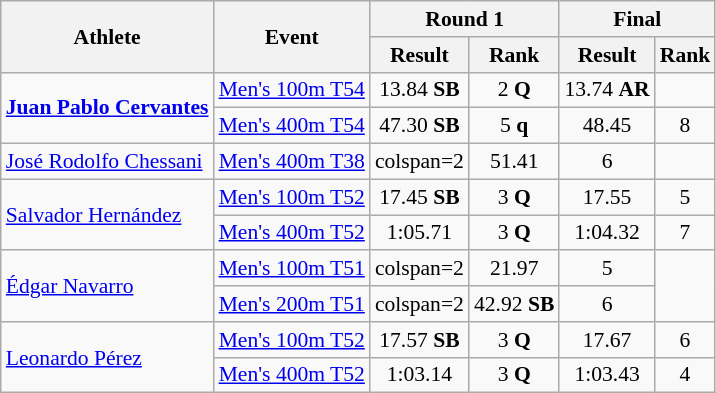<table class="wikitable" style="font-size:90%; text-align:center">
<tr>
<th rowspan="2">Athlete</th>
<th rowspan="2">Event</th>
<th colspan="2">Round 1</th>
<th colspan="2">Final</th>
</tr>
<tr>
<th>Result</th>
<th>Rank</th>
<th>Result</th>
<th>Rank</th>
</tr>
<tr align=center>
<td align=left rowspan="2"><strong><a href='#'>Juan Pablo Cervantes</a></strong></td>
<td align=left><a href='#'>Men's 100m T54</a></td>
<td>13.84 <strong>SB</strong></td>
<td>2 <strong>Q</strong></td>
<td>13.74 <strong>AR</strong></td>
<td></td>
</tr>
<tr align=center>
<td align=left><a href='#'>Men's 400m T54</a></td>
<td>47.30 <strong>SB</strong></td>
<td>5 <strong>q</strong></td>
<td>48.45</td>
<td>8</td>
</tr>
<tr align=center>
<td align=left><a href='#'>José Rodolfo Chessani</a></td>
<td align=left><a href='#'>Men's 400m T38</a></td>
<td>colspan=2</td>
<td>51.41</td>
<td>6</td>
</tr>
<tr align=center>
<td align=left rowspan="2"><a href='#'>Salvador Hernández</a></td>
<td align=left><a href='#'>Men's 100m T52</a></td>
<td>17.45 <strong>SB</strong></td>
<td>3 <strong>Q</strong></td>
<td>17.55</td>
<td>5</td>
</tr>
<tr align=center>
<td align=left><a href='#'>Men's 400m T52</a></td>
<td>1:05.71</td>
<td>3 <strong>Q</strong></td>
<td>1:04.32</td>
<td>7</td>
</tr>
<tr align=center>
<td align=left rowspan="2"><a href='#'>Édgar Navarro</a></td>
<td align=left><a href='#'>Men's 100m T51</a></td>
<td>colspan=2</td>
<td>21.97</td>
<td>5</td>
</tr>
<tr align=center>
<td align=left><a href='#'>Men's 200m T51</a></td>
<td>colspan=2</td>
<td>42.92 <strong>SB</strong></td>
<td>6</td>
</tr>
<tr align=center>
<td align=left rowspan="2"><a href='#'>Leonardo Pérez</a></td>
<td align=left><a href='#'>Men's 100m T52</a></td>
<td>17.57 <strong>SB</strong></td>
<td>3 <strong>Q</strong></td>
<td>17.67</td>
<td>6</td>
</tr>
<tr align=center>
<td align=left><a href='#'>Men's 400m T52</a></td>
<td>1:03.14</td>
<td>3 <strong>Q</strong></td>
<td>1:03.43</td>
<td>4</td>
</tr>
</table>
